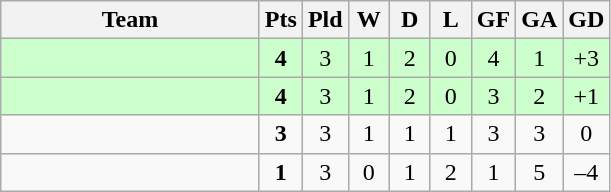<table class=wikitable style="text-align:center">
<tr>
<th width=165>Team</th>
<th width=20>Pts</th>
<th width=20>Pld</th>
<th width=20>W</th>
<th width=20>D</th>
<th width=20>L</th>
<th width=20>GF</th>
<th width=20>GA</th>
<th width=20>GD</th>
</tr>
<tr align=center style="background:#ccffcc;">
<td style="text-align:left;"></td>
<td><strong>4</strong></td>
<td>3</td>
<td>1</td>
<td>2</td>
<td>0</td>
<td>4</td>
<td>1</td>
<td>+3</td>
</tr>
<tr align=center style="background:#ccffcc;">
<td style="text-align:left;"></td>
<td><strong>4</strong></td>
<td>3</td>
<td>1</td>
<td>2</td>
<td>0</td>
<td>3</td>
<td>2</td>
<td>+1</td>
</tr>
<tr align=center>
<td style="text-align:left;"></td>
<td><strong>3</strong></td>
<td>3</td>
<td>1</td>
<td>1</td>
<td>1</td>
<td>3</td>
<td>3</td>
<td>0</td>
</tr>
<tr align=center>
<td style="text-align:left;"></td>
<td><strong>1</strong></td>
<td>3</td>
<td>0</td>
<td>1</td>
<td>2</td>
<td>1</td>
<td>5</td>
<td>–4</td>
</tr>
</table>
